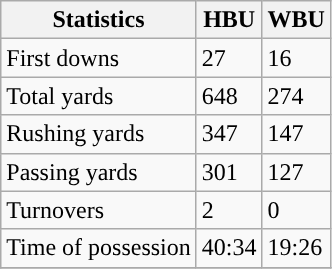<table class="wikitable">
<tr>
<th>Statistics</th>
<th>HBU</th>
<th>WBU</th>
</tr>
<tr>
<td>First downs</td>
<td>27</td>
<td>16</td>
</tr>
<tr>
<td>Total yards</td>
<td>648</td>
<td>274</td>
</tr>
<tr>
<td>Rushing yards</td>
<td>347</td>
<td>147</td>
</tr>
<tr>
<td>Passing yards</td>
<td>301</td>
<td>127</td>
</tr>
<tr>
<td>Turnovers</td>
<td>2</td>
<td>0</td>
</tr>
<tr>
<td>Time of possession</td>
<td>40:34</td>
<td>19:26</td>
</tr>
<tr>
</tr>
</table>
